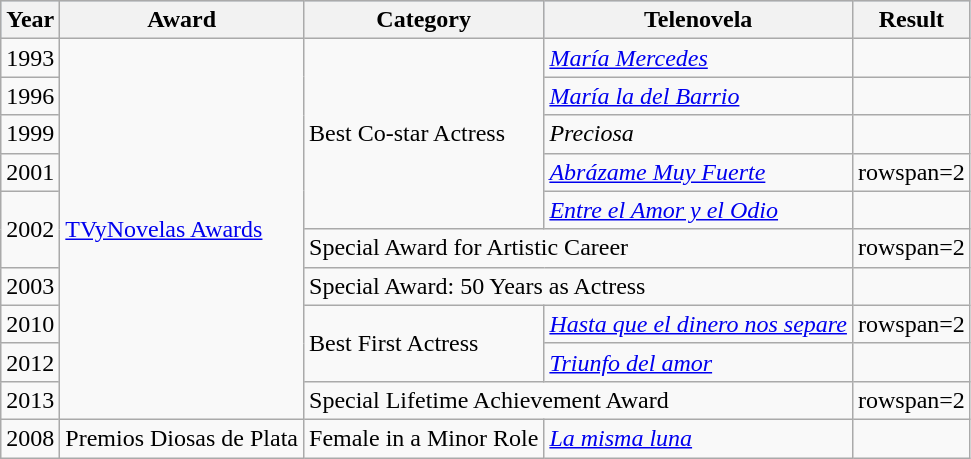<table class="wikitable">
<tr style="background:#b0c4de;">
<th>Year</th>
<th>Award</th>
<th>Category</th>
<th>Telenovela</th>
<th>Result</th>
</tr>
<tr>
<td>1993</td>
<td rowspan=10><a href='#'>TVyNovelas Awards</a></td>
<td rowspan=5>Best Co-star Actress</td>
<td><em><a href='#'>María Mercedes</a></em></td>
<td></td>
</tr>
<tr>
<td>1996</td>
<td><em><a href='#'>María la del Barrio</a></em></td>
<td></td>
</tr>
<tr>
<td>1999</td>
<td><em>Preciosa</em></td>
<td></td>
</tr>
<tr>
<td>2001</td>
<td><em><a href='#'>Abrázame Muy Fuerte</a></em></td>
<td>rowspan=2 </td>
</tr>
<tr>
<td rowspan=2>2002</td>
<td><em><a href='#'>Entre el Amor y el Odio</a></em></td>
</tr>
<tr>
<td colspan=2>Special Award for Artistic Career</td>
<td>rowspan=2 </td>
</tr>
<tr>
<td>2003</td>
<td colspan=2>Special Award: 50 Years as Actress</td>
</tr>
<tr>
<td>2010</td>
<td rowspan=2>Best First Actress</td>
<td><em><a href='#'>Hasta que el dinero nos separe</a></em></td>
<td>rowspan=2 </td>
</tr>
<tr>
<td>2012</td>
<td><em><a href='#'>Triunfo del amor</a></em></td>
</tr>
<tr>
<td>2013</td>
<td colspan=2>Special Lifetime Achievement Award</td>
<td>rowspan=2 </td>
</tr>
<tr>
<td>2008</td>
<td>Premios Diosas de Plata</td>
<td>Female in a Minor Role</td>
<td><em><a href='#'>La misma luna</a></em></td>
</tr>
</table>
